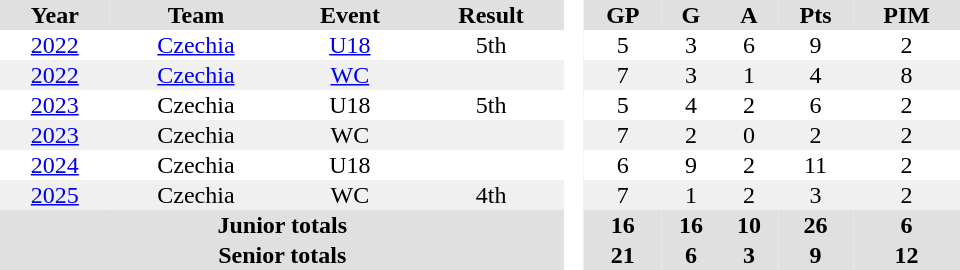<table border="0" cellpadding="1" cellspacing="0" style="text-align:center; width:40em">
<tr bgcolor="#e0e0e0">
<th>Year</th>
<th>Team</th>
<th>Event</th>
<th>Result</th>
<th rowspan="98" bgcolor="#ffffff"> </th>
<th>GP</th>
<th>G</th>
<th>A</th>
<th>Pts</th>
<th>PIM</th>
</tr>
<tr>
<td><a href='#'>2022</a></td>
<td><a href='#'>Czechia</a></td>
<td><a href='#'>U18</a></td>
<td>5th</td>
<td>5</td>
<td>3</td>
<td>6</td>
<td>9</td>
<td>2</td>
</tr>
<tr bgcolor="#f0f0f0">
<td><a href='#'>2022</a></td>
<td><a href='#'>Czechia</a></td>
<td><a href='#'>WC</a></td>
<td></td>
<td>7</td>
<td>3</td>
<td>1</td>
<td>4</td>
<td>8</td>
</tr>
<tr>
<td><a href='#'>2023</a></td>
<td>Czechia</td>
<td>U18</td>
<td>5th</td>
<td>5</td>
<td>4</td>
<td>2</td>
<td>6</td>
<td>2</td>
</tr>
<tr bgcolor="#f0f0f0">
<td><a href='#'>2023</a></td>
<td>Czechia</td>
<td>WC</td>
<td></td>
<td>7</td>
<td>2</td>
<td>0</td>
<td>2</td>
<td>2</td>
</tr>
<tr>
<td><a href='#'>2024</a></td>
<td>Czechia</td>
<td>U18</td>
<td></td>
<td>6</td>
<td>9</td>
<td>2</td>
<td>11</td>
<td>2</td>
</tr>
<tr bgcolor="#f0f0f0">
<td><a href='#'>2025</a></td>
<td>Czechia</td>
<td>WC</td>
<td>4th</td>
<td>7</td>
<td>1</td>
<td>2</td>
<td>3</td>
<td>2</td>
</tr>
<tr bgcolor="#e0e0e0">
<th colspan="4">Junior totals</th>
<th>16</th>
<th>16</th>
<th>10</th>
<th>26</th>
<th>6</th>
</tr>
<tr bgcolor="#e0e0e0">
<th colspan="4">Senior totals</th>
<th>21</th>
<th>6</th>
<th>3</th>
<th>9</th>
<th>12</th>
</tr>
</table>
